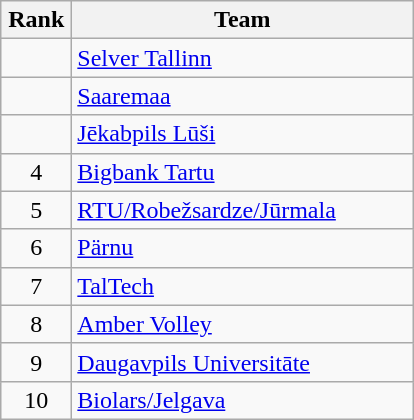<table class=wikitable style="text-align:center">
<tr>
<th width=40>Rank</th>
<th width=220>Team</th>
</tr>
<tr>
<td></td>
<td align=left> <a href='#'>Selver Tallinn</a></td>
</tr>
<tr>
<td></td>
<td align=left> <a href='#'>Saaremaa</a></td>
</tr>
<tr>
<td></td>
<td align=left> <a href='#'>Jēkabpils Lūši</a></td>
</tr>
<tr>
<td>4</td>
<td align=left> <a href='#'>Bigbank Tartu</a></td>
</tr>
<tr>
<td>5</td>
<td align=left> <a href='#'>RTU/Robežsardze/Jūrmala</a></td>
</tr>
<tr>
<td>6</td>
<td align=left> <a href='#'>Pärnu</a></td>
</tr>
<tr>
<td>7</td>
<td align=left> <a href='#'>TalTech</a></td>
</tr>
<tr>
<td>8</td>
<td align=left> <a href='#'>Amber Volley</a></td>
</tr>
<tr>
<td>9</td>
<td align=left> <a href='#'>Daugavpils Universitāte</a></td>
</tr>
<tr>
<td>10</td>
<td align=left> <a href='#'>Biolars/Jelgava</a></td>
</tr>
</table>
